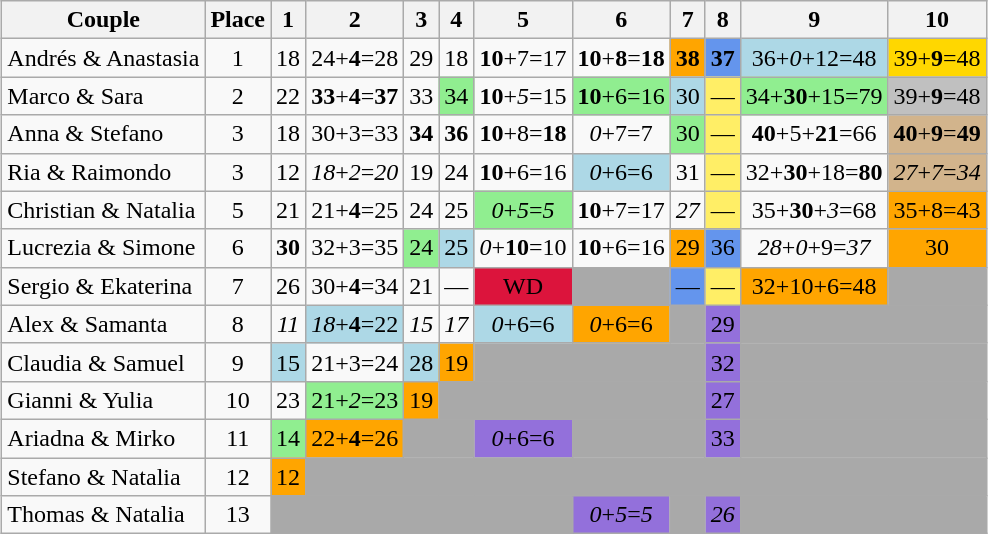<table class="wikitable sortable" style="margin:auto;text-align:center;">
<tr>
<th>Couple</th>
<th>Place</th>
<th>1</th>
<th>2</th>
<th>3</th>
<th>4</th>
<th>5</th>
<th>6</th>
<th>7</th>
<th>8</th>
<th>9</th>
<th>10</th>
</tr>
<tr>
<td style="text-align:left;">Andrés & Anastasia</td>
<td>1</td>
<td>18</td>
<td>24+<span><strong>4</strong></span>=28</td>
<td>29</td>
<td>18</td>
<td><span><strong>10</strong></span>+7=17</td>
<td><span><strong>10</strong></span>+<span><strong>8</strong></span>=<span><strong>18</strong></span></td>
<td bgcolor="orange"><span><strong>38</strong></span></td>
<td bgcolor="cornflowerblue"><span><strong>37</strong></span></td>
<td style="background:lightblue;">36+<span><em>0</em></span>+12=48</td>
<td bgcolor="gold">39+<span><strong>9</strong></span>=48</td>
</tr>
<tr>
<td style="text-align:left;">Marco & Sara</td>
<td>2</td>
<td>22</td>
<td><span><strong>33</strong></span>+<span><strong>4</strong></span>=<span><strong>37</strong></span></td>
<td>33</td>
<td bgcolor="lightgreen">34</td>
<td><span><strong>10</strong></span>+<span><em>5</em></span>=15</td>
<td bgcolor="lightgreen"><span><strong>10</strong></span>+6=16</td>
<td style="background:lightblue;">30</td>
<td bgcolor="ffee66">—</td>
<td bgcolor="lightgreen">34+<span><strong>30</strong></span>+15=79</td>
<td bgcolor="silver">39+<span><strong>9</strong></span>=48</td>
</tr>
<tr>
<td style="text-align:left;">Anna & Stefano</td>
<td>3</td>
<td>18</td>
<td>30+3=33</td>
<td><span><strong>34</strong></span></td>
<td><span><strong>36</strong></span></td>
<td><span><strong>10</strong></span>+8=<span><strong>18</strong></span></td>
<td><span><em>0</em></span>+7=7</td>
<td bgcolor="lightgreen">30</td>
<td bgcolor="ffee66">—</td>
<td><span><strong>40</strong></span>+5+<span><strong>21</strong></span>=66</td>
<td bgcolor="tan"><span><strong>40</strong></span>+<span><strong>9</strong></span>=<span><strong>49</strong></span></td>
</tr>
<tr>
<td style="text-align:left;">Ria & Raimondo</td>
<td>3</td>
<td>12</td>
<td><span><em>18</em></span>+<span><em>2</em></span>=<span><em>20</em></span></td>
<td>19</td>
<td>24</td>
<td><span><strong>10</strong></span>+6=16</td>
<td style="background:lightblue;"><span><em>0</em></span>+6=6</td>
<td>31</td>
<td bgcolor="ffee66">—</td>
<td>32+<span><strong>30</strong></span>+18=<span><strong>80</strong></span></td>
<td bgcolor="tan"><span><em>27</em></span>+<span><em>7</em></span>=<span><em>34</em></span></td>
</tr>
<tr>
<td style="text-align:left;">Christian & Natalia</td>
<td>5</td>
<td>21</td>
<td>21+<span><strong>4</strong></span>=25</td>
<td>24</td>
<td>25</td>
<td bgcolor="lightgreen"><span><em>0</em></span>+<span><em>5</em></span>=<span><em>5</em></span></td>
<td><span><strong>10</strong></span>+7=17</td>
<td><span><em>27</em></span></td>
<td bgcolor="ffee66">—</td>
<td>35+<span><strong>30</strong></span>+<span><em>3</em></span>=68</td>
<td bgcolor="orange">35+8=43</td>
</tr>
<tr>
<td style="text-align:left;">Lucrezia & Simone</td>
<td>6</td>
<td><span><strong>30</strong></span></td>
<td>32+3=35</td>
<td bgcolor="lightgreen">24</td>
<td style="background:lightblue;">25</td>
<td><span><em>0</em></span>+<span><strong>10</strong></span>=10</td>
<td><span><strong>10</strong></span>+6=16</td>
<td bgcolor="orange">29</td>
<td bgcolor="cornflowerblue">36</td>
<td><span><em>28</em></span>+<span><em>0</em></span>+9=<span><em>37</em></span></td>
<td bgcolor="orange">30</td>
</tr>
<tr>
<td style="text-align:left;">Sergio & Ekaterina</td>
<td>7</td>
<td>26</td>
<td>30+<span><strong>4</strong></span>=34</td>
<td>21</td>
<td>—</td>
<td bgcolor="crimson">WD</td>
<td style="background:darkgray;" colspan="1"></td>
<td bgcolor="cornflowerblue">—</td>
<td bgcolor="ffee66">—</td>
<td bgcolor="orange">32+10+6=48</td>
<td style="background:darkgray;" colspan="2"></td>
</tr>
<tr>
<td style="text-align:left;">Alex & Samanta</td>
<td>8</td>
<td><span><em>11</em></span></td>
<td style="background:lightblue;"><span><em>18</em></span>+<span><strong>4</strong></span>=22</td>
<td><span><em>15</em></span></td>
<td><span><em>17</em></span></td>
<td style="background:lightblue;"><span><em>0</em></span>+6=6</td>
<td bgcolor="orange"><span><em>0</em></span>+6=6</td>
<td style="background:darkgray;" colspan="1"></td>
<td bgcolor="mediumpurple">29</td>
<td style="background:darkgray;" colspan="2"></td>
</tr>
<tr>
<td style="text-align:left;">Claudia & Samuel</td>
<td>9</td>
<td style="background:lightblue;">15</td>
<td>21+3=24</td>
<td style="background:lightblue;">28</td>
<td bgcolor="orange">19</td>
<td style="background:darkgray;" colspan="3"></td>
<td bgcolor="mediumpurple">32</td>
<td style="background:darkgray;" colspan="2"></td>
</tr>
<tr>
<td style="text-align:left;">Gianni & Yulia</td>
<td>10</td>
<td>23</td>
<td bgcolor="lightgreen">21+<span><em>2</em></span>=23</td>
<td bgcolor="orange">19</td>
<td style="background:darkgray;" colspan="4"></td>
<td bgcolor="mediumpurple">27</td>
<td style="background:darkgray;" colspan="2"></td>
</tr>
<tr>
<td style="text-align:left;">Ariadna & Mirko</td>
<td>11</td>
<td bgcolor="lightgreen">14</td>
<td bgcolor="orange">22+<span><strong>4</strong></span>=26</td>
<td style="background:darkgray;" colspan="2"></td>
<td bgcolor="mediumpurple"><span><em>0</em></span>+6=6</td>
<td style="background:darkgray;" colspan="2"></td>
<td bgcolor="mediumpurple">33</td>
<td style="background:darkgray;" colspan="9"></td>
</tr>
<tr>
<td style="text-align:left;">Stefano & Natalia</td>
<td>12</td>
<td bgcolor="orange">12</td>
<td style="background:darkgray;" colspan="10"></td>
</tr>
<tr>
<td style="text-align:left;">Thomas & Natalia</td>
<td>13</td>
<td style="background:darkgray;" colspan="5"></td>
<td bgcolor="mediumpurple"><span><em>0</em></span>+<span><em>5</em></span>=<span><em>5</em></span></td>
<td style="background:darkgray;" colspan="1"></td>
<td bgcolor="mediumpurple"><span><em>26</em></span></td>
<td style="background:darkgray;" colspan="10"></td>
</tr>
</table>
